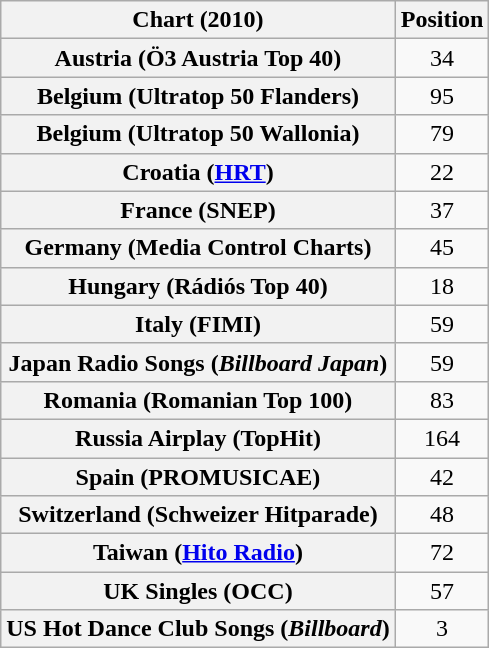<table class="wikitable plainrowheaders sortable" style="text-align:center">
<tr>
<th>Chart (2010)</th>
<th>Position</th>
</tr>
<tr>
<th scope="row">Austria (Ö3 Austria Top 40)</th>
<td style="text-align:center;">34</td>
</tr>
<tr>
<th scope="row">Belgium (Ultratop 50 Flanders)</th>
<td style="text-align:center;">95</td>
</tr>
<tr>
<th scope="row">Belgium (Ultratop 50 Wallonia)</th>
<td style="text-align:center;">79</td>
</tr>
<tr>
<th scope="row">Croatia (<a href='#'>HRT</a>)</th>
<td style="text-align:center;">22</td>
</tr>
<tr>
<th scope="row">France (SNEP)</th>
<td style="text-align:center;">37</td>
</tr>
<tr>
<th scope="row">Germany (Media Control Charts)</th>
<td style="text-align:center;">45</td>
</tr>
<tr>
<th scope="row">Hungary (Rádiós Top 40)</th>
<td style="text-align:center;">18</td>
</tr>
<tr>
<th scope="row">Italy (FIMI)</th>
<td style="text-align:center;">59</td>
</tr>
<tr>
<th scope="row">Japan Radio Songs (<em>Billboard Japan</em>)</th>
<td style="text-align:center;">59</td>
</tr>
<tr>
<th scope="row">Romania (Romanian Top 100)</th>
<td style="text-align:center;">83</td>
</tr>
<tr>
<th scope="row">Russia Airplay (TopHit)</th>
<td style="text-align:center;">164</td>
</tr>
<tr>
<th scope="row">Spain (PROMUSICAE)</th>
<td style="text-align:center;">42</td>
</tr>
<tr>
<th scope="row">Switzerland (Schweizer Hitparade)</th>
<td style="text-align:center;">48</td>
</tr>
<tr>
<th scope="row">Taiwan (<a href='#'>Hito Radio</a>)</th>
<td style="text-align:center;">72</td>
</tr>
<tr>
<th scope="row">UK Singles (OCC)</th>
<td style="text-align:center;">57</td>
</tr>
<tr>
<th scope="row">US Hot Dance Club Songs (<em>Billboard</em>)</th>
<td style="text-align:center;">3</td>
</tr>
</table>
